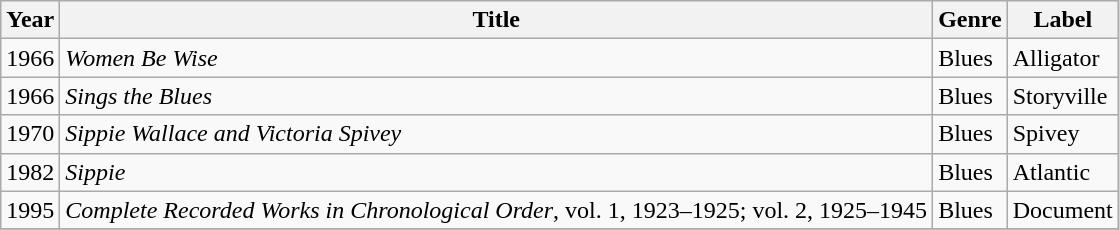<table class="wikitable">
<tr>
<th>Year</th>
<th>Title</th>
<th>Genre</th>
<th>Label</th>
</tr>
<tr>
<td>1966</td>
<td><em>Women Be Wise</em></td>
<td>Blues</td>
<td>Alligator</td>
</tr>
<tr>
<td>1966</td>
<td><em>Sings the Blues</em></td>
<td>Blues</td>
<td>Storyville</td>
</tr>
<tr>
<td>1970</td>
<td><em>Sippie Wallace and Victoria Spivey</em></td>
<td>Blues</td>
<td>Spivey</td>
</tr>
<tr>
<td>1982</td>
<td><em>Sippie</em></td>
<td>Blues</td>
<td>Atlantic</td>
</tr>
<tr>
<td>1995</td>
<td><em>Complete Recorded Works in Chronological Order</em>, vol. 1, 1923–1925; vol. 2, 1925–1945</td>
<td>Blues</td>
<td>Document</td>
</tr>
<tr>
</tr>
</table>
